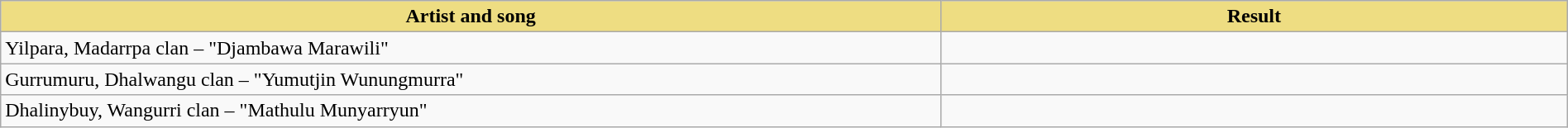<table class="wikitable" width=100%>
<tr>
<th style="width:15%;background:#EEDD82;">Artist and song</th>
<th style="width:10%;background:#EEDD82;">Result</th>
</tr>
<tr>
<td>Yilpara, Madarrpa clan – "Djambawa Marawili"</td>
<td></td>
</tr>
<tr>
<td>Gurrumuru, Dhalwangu clan – "Yumutjin Wunungmurra"</td>
<td></td>
</tr>
<tr>
<td>Dhalinybuy, Wangurri clan – "Mathulu Munyarryun"</td>
<td></td>
</tr>
</table>
